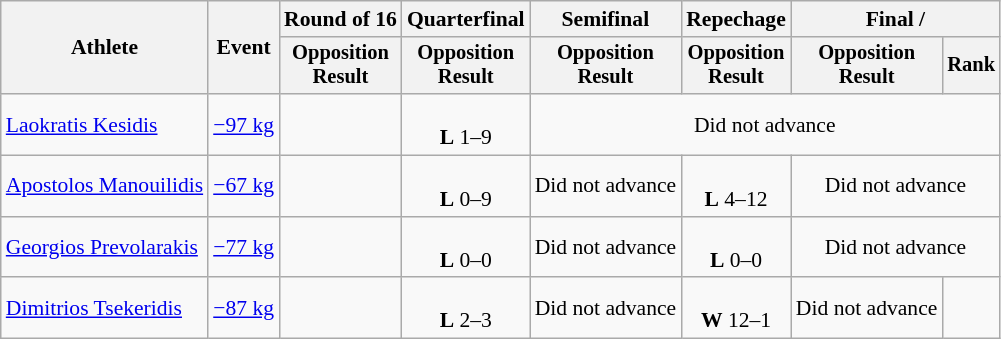<table class="wikitable" style="font-size:90%">
<tr>
<th rowspan="2">Athlete</th>
<th rowspan="2">Event</th>
<th>Round of 16</th>
<th>Quarterfinal</th>
<th>Semifinal</th>
<th>Repechage</th>
<th colspan=2>Final / </th>
</tr>
<tr style="font-size: 95%">
<th>Opposition<br>Result</th>
<th>Opposition<br>Result</th>
<th>Opposition<br>Result</th>
<th>Opposition<br>Result</th>
<th>Opposition<br>Result</th>
<th>Rank</th>
</tr>
<tr align=center>
<td align=left><a href='#'>Laokratis Kesidis</a></td>
<td align=left><a href='#'>−97 kg</a></td>
<td></td>
<td><br><strong>L</strong> 1–9</td>
<td colspan=4>Did not advance</td>
</tr>
<tr align=center>
<td align=left><a href='#'>Apostolos Manouilidis</a></td>
<td align=left><a href='#'>−67 kg</a></td>
<td></td>
<td><br><strong>L</strong> 0–9</td>
<td>Did not advance</td>
<td><br><strong>L</strong> 4–12</td>
<td colspan=2>Did not advance</td>
</tr>
<tr align=center>
<td align=left><a href='#'>Georgios Prevolarakis</a></td>
<td align=left><a href='#'>−77 kg</a></td>
<td></td>
<td><br><strong>L</strong> 0–0</td>
<td>Did not advance</td>
<td><br><strong>L</strong> 0–0</td>
<td colspan=2>Did not advance</td>
</tr>
<tr align=center>
<td align=left><a href='#'>Dimitrios Tsekeridis</a></td>
<td align=left><a href='#'>−87 kg</a></td>
<td></td>
<td><br><strong>L</strong> 2–3</td>
<td>Did not advance</td>
<td><br><strong>W</strong> 12–1</td>
<td>Did not advance</td>
<td></td>
</tr>
</table>
